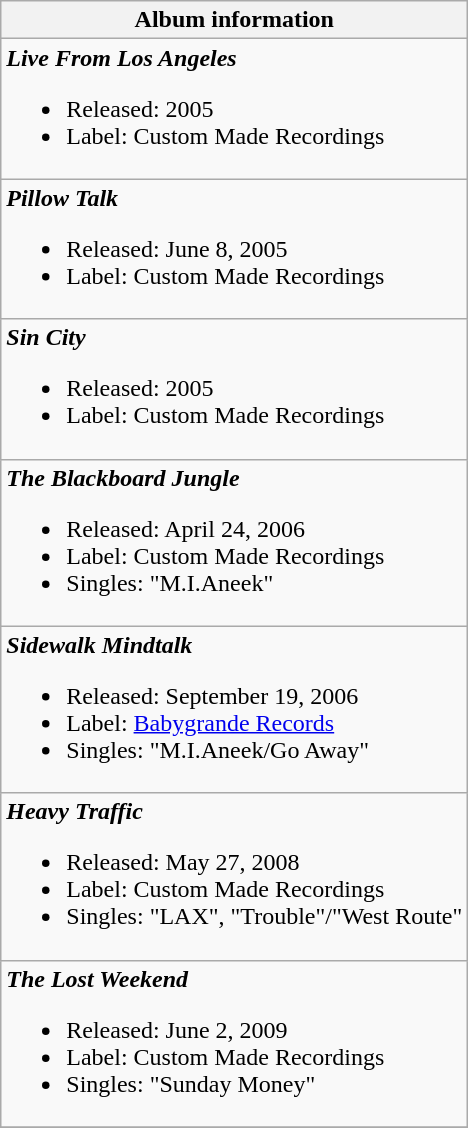<table class="wikitable">
<tr>
<th align="left">Album information</th>
</tr>
<tr>
<td><strong><em>Live From Los Angeles</em></strong><br><ul><li>Released: 2005</li><li>Label: Custom Made Recordings</li></ul></td>
</tr>
<tr>
<td><strong><em>Pillow Talk</em></strong><br><ul><li>Released: June 8, 2005</li><li>Label: Custom Made Recordings</li></ul></td>
</tr>
<tr>
<td><strong><em>Sin City</em></strong><br><ul><li>Released: 2005</li><li>Label: Custom Made Recordings</li></ul></td>
</tr>
<tr>
<td><strong><em>The Blackboard Jungle</em></strong><br><ul><li>Released: April 24, 2006</li><li>Label: Custom Made Recordings</li><li>Singles: "M.I.Aneek"</li></ul></td>
</tr>
<tr>
<td><strong><em>Sidewalk Mindtalk</em></strong><br><ul><li>Released: September 19, 2006</li><li>Label: <a href='#'>Babygrande Records</a></li><li>Singles: "M.I.Aneek/Go Away"</li></ul></td>
</tr>
<tr>
<td><strong><em>Heavy Traffic</em></strong><br><ul><li>Released: May 27, 2008</li><li>Label: Custom Made Recordings</li><li>Singles: "LAX", "Trouble"/"West Route"</li></ul></td>
</tr>
<tr>
<td><strong><em>The Lost Weekend</em></strong><br><ul><li>Released: June 2, 2009</li><li>Label: Custom Made Recordings</li><li>Singles: "Sunday Money"</li></ul></td>
</tr>
<tr>
</tr>
</table>
